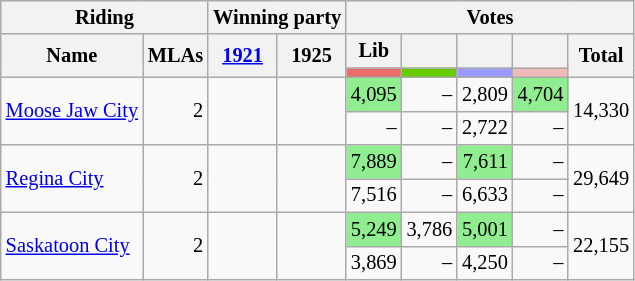<table class="wikitable" style="text-align:right; font-size:85%">
<tr>
<th colspan="2">Riding</th>
<th scope="col" colspan="2">Winning party</th>
<th scope="col" colspan="5">Votes</th>
</tr>
<tr>
<th rowspan="2">Name</th>
<th rowspan="2">MLAs</th>
<th rowspan="2"><strong><a href='#'>1921</a></strong></th>
<th rowspan="2">1925</th>
<th scope="col">Lib</th>
<th scope="col"></th>
<th scope="col"></th>
<th scope="col"></th>
<th rowspan="2" scope="col">Total</th>
</tr>
<tr>
<th scope="col" style="background-color:#EA6D6A;"></th>
<th scope="col" style="background-color:#66CC00;"></th>
<th scope="col" style="background-color:#9999FF;"></th>
<th scope="col" style="background-color:#EEBBBB;"></th>
</tr>
<tr>
<td rowspan="2" style="text-align:left"><a href='#'>Moose Jaw City</a></td>
<td rowspan="2">2</td>
<td rowspan="2"></td>
<td rowspan="2"></td>
<td style="background-color:lightgreen;">4,095</td>
<td>–</td>
<td>2,809</td>
<td style="background-color:lightgreen;">4,704</td>
<td rowspan="2">14,330</td>
</tr>
<tr>
<td>–</td>
<td>–</td>
<td>2,722</td>
<td>–</td>
</tr>
<tr>
<td rowspan="2" style="text-align:left"><a href='#'>Regina City</a></td>
<td rowspan="2">2</td>
<td rowspan="2"></td>
<td rowspan="2"></td>
<td style="background-color:lightgreen;">7,889</td>
<td>–</td>
<td style="background-color:lightgreen;">7,611</td>
<td>–</td>
<td rowspan="2">29,649</td>
</tr>
<tr>
<td>7,516</td>
<td>–</td>
<td>6,633</td>
<td>–</td>
</tr>
<tr>
<td rowspan="2" style="text-align:left"><a href='#'>Saskatoon City</a></td>
<td rowspan="2">2</td>
<td rowspan="2"></td>
<td rowspan="2"></td>
<td style="background-color:lightgreen;">5,249</td>
<td>3,786</td>
<td style="background-color:lightgreen;">5,001</td>
<td>–</td>
<td rowspan="2">22,155</td>
</tr>
<tr>
<td>3,869</td>
<td>–</td>
<td>4,250</td>
<td>–</td>
</tr>
</table>
